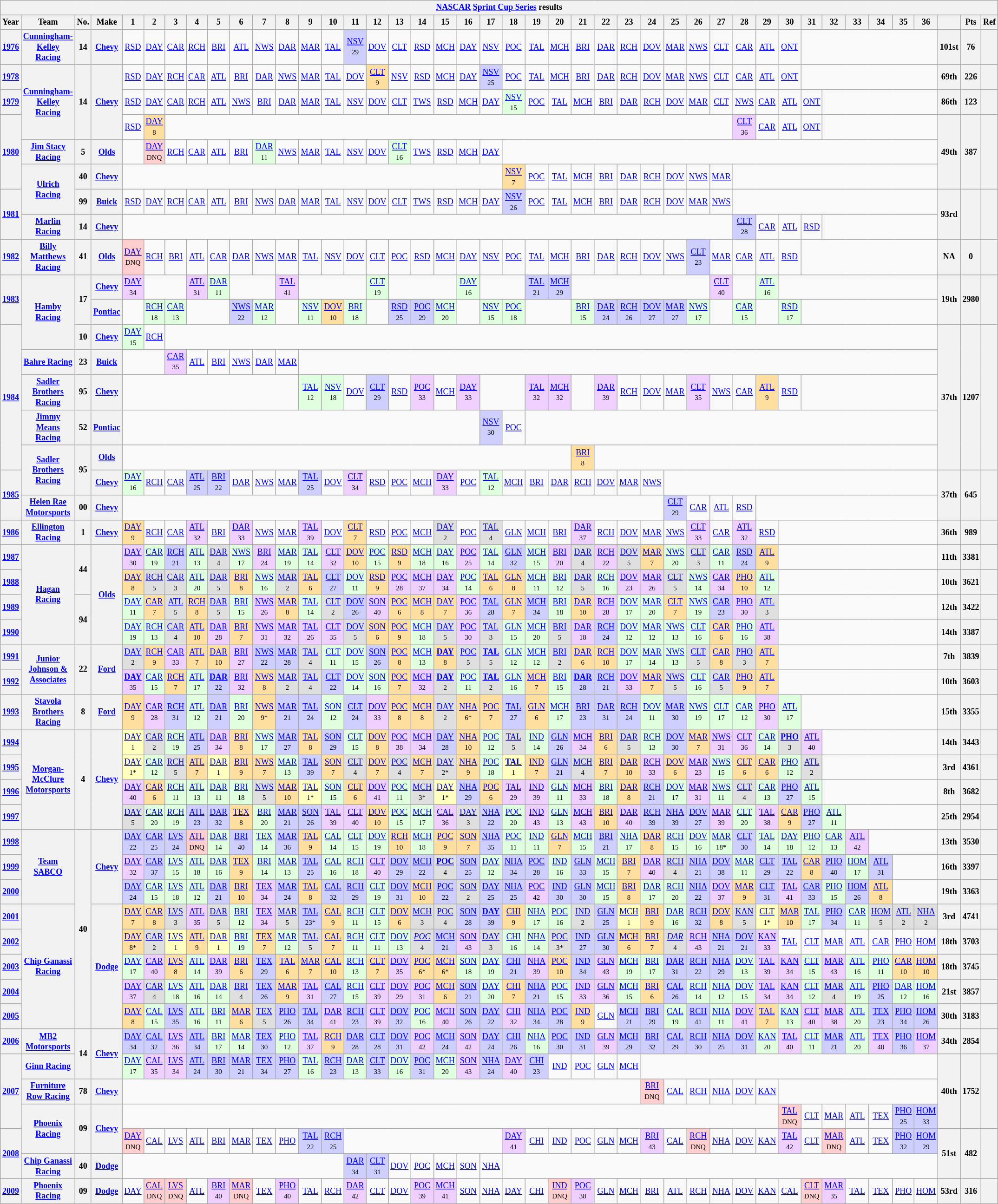<table class="wikitable" style="text-align:center; font-size:75%">
<tr>
<th colspan=45><a href='#'>NASCAR</a> <a href='#'>Sprint Cup Series</a> results</th>
</tr>
<tr>
<th>Year</th>
<th>Team</th>
<th>No.</th>
<th>Make</th>
<th>1</th>
<th>2</th>
<th>3</th>
<th>4</th>
<th>5</th>
<th>6</th>
<th>7</th>
<th>8</th>
<th>9</th>
<th>10</th>
<th>11</th>
<th>12</th>
<th>13</th>
<th>14</th>
<th>15</th>
<th>16</th>
<th>17</th>
<th>18</th>
<th>19</th>
<th>20</th>
<th>21</th>
<th>22</th>
<th>23</th>
<th>24</th>
<th>25</th>
<th>26</th>
<th>27</th>
<th>28</th>
<th>29</th>
<th>30</th>
<th>31</th>
<th>32</th>
<th>33</th>
<th>34</th>
<th>35</th>
<th>36</th>
<th></th>
<th>Pts</th>
<th>Ref</th>
</tr>
<tr>
<th><a href='#'>1976</a></th>
<th><a href='#'>Cunningham-Kelley Racing</a></th>
<th>14</th>
<th><a href='#'>Chevy</a></th>
<td><a href='#'>RSD</a></td>
<td><a href='#'>DAY</a></td>
<td><a href='#'>CAR</a></td>
<td><a href='#'>RCH</a></td>
<td><a href='#'>BRI</a></td>
<td><a href='#'>ATL</a></td>
<td><a href='#'>NWS</a></td>
<td><a href='#'>DAR</a></td>
<td><a href='#'>MAR</a></td>
<td><a href='#'>TAL</a></td>
<td style="background:#CFCFFF;"><a href='#'>NSV</a><br><small>29</small></td>
<td><a href='#'>DOV</a></td>
<td><a href='#'>CLT</a></td>
<td><a href='#'>RSD</a></td>
<td><a href='#'>MCH</a></td>
<td><a href='#'>DAY</a></td>
<td><a href='#'>NSV</a></td>
<td><a href='#'>POC</a></td>
<td><a href='#'>TAL</a></td>
<td><a href='#'>MCH</a></td>
<td><a href='#'>BRI</a></td>
<td><a href='#'>DAR</a></td>
<td><a href='#'>RCH</a></td>
<td><a href='#'>DOV</a></td>
<td><a href='#'>MAR</a></td>
<td><a href='#'>NWS</a></td>
<td><a href='#'>CLT</a></td>
<td><a href='#'>CAR</a></td>
<td><a href='#'>ATL</a></td>
<td><a href='#'>ONT</a></td>
<td colspan=6></td>
<th>101st</th>
<th>76</th>
<th></th>
</tr>
<tr>
<th><a href='#'>1978</a></th>
<th rowspan=3><a href='#'>Cunningham-Kelley Racing</a></th>
<th rowspan=3>14</th>
<th rowspan=3><a href='#'>Chevy</a></th>
<td><a href='#'>RSD</a></td>
<td><a href='#'>DAY</a></td>
<td><a href='#'>RCH</a></td>
<td><a href='#'>CAR</a></td>
<td><a href='#'>ATL</a></td>
<td><a href='#'>BRI</a></td>
<td><a href='#'>DAR</a></td>
<td><a href='#'>NWS</a></td>
<td><a href='#'>MAR</a></td>
<td><a href='#'>TAL</a></td>
<td><a href='#'>DOV</a></td>
<td style="background:#FFDF9F;"><a href='#'>CLT</a><br><small>9</small></td>
<td><a href='#'>NSV</a></td>
<td><a href='#'>RSD</a></td>
<td><a href='#'>MCH</a></td>
<td><a href='#'>DAY</a></td>
<td style="background:#CFCFFF;"><a href='#'>NSV</a><br><small>25</small></td>
<td><a href='#'>POC</a></td>
<td><a href='#'>TAL</a></td>
<td><a href='#'>MCH</a></td>
<td><a href='#'>BRI</a></td>
<td><a href='#'>DAR</a></td>
<td><a href='#'>RCH</a></td>
<td><a href='#'>DOV</a></td>
<td><a href='#'>MAR</a></td>
<td><a href='#'>NWS</a></td>
<td><a href='#'>CLT</a></td>
<td><a href='#'>CAR</a></td>
<td><a href='#'>ATL</a></td>
<td><a href='#'>ONT</a></td>
<td colspan=6></td>
<th>69th</th>
<th>226</th>
<th></th>
</tr>
<tr>
<th><a href='#'>1979</a></th>
<td><a href='#'>RSD</a></td>
<td><a href='#'>DAY</a></td>
<td><a href='#'>CAR</a></td>
<td><a href='#'>RCH</a></td>
<td><a href='#'>ATL</a></td>
<td><a href='#'>NWS</a></td>
<td><a href='#'>BRI</a></td>
<td><a href='#'>DAR</a></td>
<td><a href='#'>MAR</a></td>
<td><a href='#'>TAL</a></td>
<td><a href='#'>NSV</a></td>
<td><a href='#'>DOV</a></td>
<td><a href='#'>CLT</a></td>
<td><a href='#'>TWS</a></td>
<td><a href='#'>RSD</a></td>
<td><a href='#'>MCH</a></td>
<td><a href='#'>DAY</a></td>
<td style="background:#DFFFDF;"><a href='#'>NSV</a><br><small>15</small></td>
<td><a href='#'>POC</a></td>
<td><a href='#'>TAL</a></td>
<td><a href='#'>MCH</a></td>
<td><a href='#'>BRI</a></td>
<td><a href='#'>DAR</a></td>
<td><a href='#'>RCH</a></td>
<td><a href='#'>DOV</a></td>
<td><a href='#'>MAR</a></td>
<td><a href='#'>CLT</a></td>
<td><a href='#'>NWS</a></td>
<td><a href='#'>CAR</a></td>
<td><a href='#'>ATL</a></td>
<td><a href='#'>ONT</a></td>
<td colspan=5></td>
<th>86th</th>
<th>123</th>
<th></th>
</tr>
<tr>
<th rowspan=3><a href='#'>1980</a></th>
<td><a href='#'>RSD</a></td>
<td style="background:#FFDF9F;"><a href='#'>DAY</a><br><small>8</small></td>
<td colspan=25></td>
<td style="background:#EFCFFF;"><a href='#'>CLT</a><br><small>36</small></td>
<td><a href='#'>CAR</a></td>
<td><a href='#'>ATL</a></td>
<td><a href='#'>ONT</a></td>
<td colspan=5></td>
<th rowspan=3>49th</th>
<th rowspan=3>387</th>
<th rowspan=3></th>
</tr>
<tr>
<th><a href='#'>Jim Stacy Racing</a></th>
<th>5</th>
<th><a href='#'>Olds</a></th>
<td></td>
<td style="background:#FFCFCF;"><a href='#'>DAY</a><br><small>DNQ</small></td>
<td><a href='#'>RCH</a></td>
<td><a href='#'>CAR</a></td>
<td><a href='#'>ATL</a></td>
<td><a href='#'>BRI</a></td>
<td style="background:#DFFFDF;"><a href='#'>DAR</a><br><small>11</small></td>
<td><a href='#'>NWS</a></td>
<td><a href='#'>MAR</a></td>
<td><a href='#'>TAL</a></td>
<td><a href='#'>NSV</a></td>
<td><a href='#'>DOV</a></td>
<td style="background:#DFFFDF;"><a href='#'>CLT</a><br><small>16</small></td>
<td><a href='#'>TWS</a></td>
<td><a href='#'>RSD</a></td>
<td><a href='#'>MCH</a></td>
<td><a href='#'>DAY</a></td>
<td colspan=19></td>
</tr>
<tr>
<th rowspan=2><a href='#'>Ulrich Racing</a></th>
<th>40</th>
<th><a href='#'>Chevy</a></th>
<td colspan=17></td>
<td style="background:#FFDF9F;"><a href='#'>NSV</a><br><small>7</small></td>
<td><a href='#'>POC</a></td>
<td><a href='#'>TAL</a></td>
<td><a href='#'>MCH</a></td>
<td><a href='#'>BRI</a></td>
<td><a href='#'>DAR</a></td>
<td><a href='#'>RCH</a></td>
<td><a href='#'>DOV</a></td>
<td><a href='#'>NWS</a></td>
<td><a href='#'>MAR</a></td>
<td colspan=9></td>
</tr>
<tr>
<th rowspan=2><a href='#'>1981</a></th>
<th>99</th>
<th><a href='#'>Buick</a></th>
<td><a href='#'>RSD</a></td>
<td><a href='#'>DAY</a></td>
<td><a href='#'>RCH</a></td>
<td><a href='#'>CAR</a></td>
<td><a href='#'>ATL</a></td>
<td><a href='#'>BRI</a></td>
<td><a href='#'>NWS</a></td>
<td><a href='#'>DAR</a></td>
<td><a href='#'>MAR</a></td>
<td><a href='#'>TAL</a></td>
<td><a href='#'>NSV</a></td>
<td><a href='#'>DOV</a></td>
<td><a href='#'>CLT</a></td>
<td><a href='#'>TWS</a></td>
<td><a href='#'>RSD</a></td>
<td><a href='#'>MCH</a></td>
<td><a href='#'>DAY</a></td>
<td style="background:#CFCFFF;"><a href='#'>NSV</a><br><small>26</small></td>
<td><a href='#'>POC</a></td>
<td><a href='#'>TAL</a></td>
<td><a href='#'>MCH</a></td>
<td><a href='#'>BRI</a></td>
<td><a href='#'>DAR</a></td>
<td><a href='#'>RCH</a></td>
<td><a href='#'>DOV</a></td>
<td><a href='#'>MAR</a></td>
<td><a href='#'>NWS</a></td>
<td colspan=9></td>
<th rowspan=2>93rd</th>
<th rowspan=2></th>
<th rowspan=2></th>
</tr>
<tr>
<th><a href='#'>Marlin Racing</a></th>
<th>14</th>
<th><a href='#'>Chevy</a></th>
<td colspan=27></td>
<td style="background:#CFCFFF;"><a href='#'>CLT</a><br><small>28</small></td>
<td><a href='#'>CAR</a></td>
<td><a href='#'>ATL</a></td>
<td><a href='#'>RSD</a></td>
<td colspan=5></td>
</tr>
<tr>
<th><a href='#'>1982</a></th>
<th><a href='#'>Billy Matthews Racing</a></th>
<th>41</th>
<th><a href='#'>Olds</a></th>
<td style="background:#FFCFCF;"><a href='#'>DAY</a><br><small>DNQ</small></td>
<td><a href='#'>RCH</a></td>
<td><a href='#'>BRI</a></td>
<td><a href='#'>ATL</a></td>
<td><a href='#'>CAR</a></td>
<td><a href='#'>DAR</a></td>
<td><a href='#'>NWS</a></td>
<td><a href='#'>MAR</a></td>
<td><a href='#'>TAL</a></td>
<td><a href='#'>NSV</a></td>
<td><a href='#'>DOV</a></td>
<td><a href='#'>CLT</a></td>
<td><a href='#'>POC</a></td>
<td><a href='#'>RSD</a></td>
<td><a href='#'>MCH</a></td>
<td><a href='#'>DAY</a></td>
<td><a href='#'>NSV</a></td>
<td><a href='#'>POC</a></td>
<td><a href='#'>TAL</a></td>
<td><a href='#'>MCH</a></td>
<td><a href='#'>BRI</a></td>
<td><a href='#'>DAR</a></td>
<td><a href='#'>RCH</a></td>
<td><a href='#'>DOV</a></td>
<td><a href='#'>NWS</a></td>
<td style="background:#CFCFFF;"><a href='#'>CLT</a><br><small>23</small></td>
<td><a href='#'>MAR</a></td>
<td><a href='#'>CAR</a></td>
<td><a href='#'>ATL</a></td>
<td><a href='#'>RSD</a></td>
<td colspan=6></td>
<th>NA</th>
<th>0</th>
<th></th>
</tr>
<tr>
<th rowspan=2><a href='#'>1983</a></th>
<th rowspan=3><a href='#'>Hamby Racing</a></th>
<th rowspan=2>17</th>
<th><a href='#'>Chevy</a></th>
<td style="background:#EFCFFF;"><a href='#'>DAY</a><br><small>34</small></td>
<td colspan=2></td>
<td style="background:#EFCFFF;"><a href='#'>ATL</a><br><small>31</small></td>
<td style="background:#DFFFDF;"><a href='#'>DAR</a><br><small>11</small></td>
<td colspan=2></td>
<td style="background:#EFCFFF;"><a href='#'>TAL</a><br><small>41</small></td>
<td colspan=3></td>
<td style="background:#DFFFDF;"><a href='#'>CLT</a><br><small>19</small></td>
<td colspan=3></td>
<td style="background:#DFFFDF;"><a href='#'>DAY</a><br><small>16</small></td>
<td colspan=2></td>
<td style="background:#CFCFFF;"><a href='#'>TAL</a><br><small>21</small></td>
<td style="background:#CFCFFF;"><a href='#'>MCH</a><br><small>29</small></td>
<td colspan=6></td>
<td style="background:#EFCFFF;"><a href='#'>CLT</a><br><small>40</small></td>
<td></td>
<td style="background:#DFFFDF;"><a href='#'>ATL</a><br><small>16</small></td>
<td colspan=7></td>
<th rowspan=2>19th</th>
<th rowspan=2>2980</th>
<th rowspan=2></th>
</tr>
<tr>
<th><a href='#'>Pontiac</a></th>
<td></td>
<td style="background:#DFFFDF;"><a href='#'>RCH</a><br><small>18</small></td>
<td style="background:#DFFFDF;"><a href='#'>CAR</a><br><small>13</small></td>
<td colspan=2></td>
<td style="background:#CFCFFF;"><a href='#'>NWS</a><br><small>22</small></td>
<td style="background:#DFFFDF;"><a href='#'>MAR</a><br><small>12</small></td>
<td></td>
<td style="background:#DFFFDF;"><a href='#'>NSV</a><br><small>11</small></td>
<td style="background:#FFDF9F;"><a href='#'>DOV</a><br><small>10</small></td>
<td style="background:#DFFFDF;"><a href='#'>BRI</a><br><small>18</small></td>
<td></td>
<td style="background:#CFCFFF;"><a href='#'>RSD</a><br><small>25</small></td>
<td style="background:#CFCFFF;"><a href='#'>POC</a><br><small>29</small></td>
<td style="background:#DFFFDF;"><a href='#'>MCH</a><br><small>20</small></td>
<td></td>
<td style="background:#DFFFDF;"><a href='#'>NSV</a><br><small>15</small></td>
<td style="background:#DFFFDF;"><a href='#'>POC</a><br><small>18</small></td>
<td colspan=2></td>
<td style="background:#DFFFDF;"><a href='#'>BRI</a><br><small>15</small></td>
<td style="background:#CFCFFF;"><a href='#'>DAR</a><br><small>24</small></td>
<td style="background:#CFCFFF;"><a href='#'>RCH</a><br><small>26</small></td>
<td style="background:#CFCFFF;"><a href='#'>DOV</a><br><small>27</small></td>
<td style="background:#CFCFFF;"><a href='#'>MAR</a><br><small>27</small></td>
<td style="background:#DFFFDF;"><a href='#'>NWS</a><br><small>17</small></td>
<td></td>
<td style="background:#DFFFDF;"><a href='#'>CAR</a><br><small>15</small></td>
<td></td>
<td style="background:#DFFFDF;"><a href='#'>RSD</a><br><small>17</small></td>
<td colspan=6></td>
</tr>
<tr>
<th rowspan=5><a href='#'>1984</a></th>
<th>10</th>
<th><a href='#'>Chevy</a></th>
<td style="background:#DFFFDF;"><a href='#'>DAY</a><br><small>15</small></td>
<td><a href='#'>RCH</a></td>
<td colspan=34></td>
<th rowspan=5>37th</th>
<th rowspan=5>1207</th>
<th rowspan=5></th>
</tr>
<tr>
<th><a href='#'>Bahre Racing</a></th>
<th>23</th>
<th><a href='#'>Buick</a></th>
<td colspan=2></td>
<td style="background:#EFCFFF;"><a href='#'>CAR</a><br><small>35</small></td>
<td><a href='#'>ATL</a></td>
<td><a href='#'>BRI</a></td>
<td><a href='#'>NWS</a></td>
<td><a href='#'>DAR</a></td>
<td><a href='#'>MAR</a></td>
<td colspan=28></td>
</tr>
<tr>
<th><a href='#'>Sadler Brothers Racing</a></th>
<th>95</th>
<th><a href='#'>Chevy</a></th>
<td colspan=8></td>
<td style="background:#DFFFDF;"><a href='#'>TAL</a><br><small>12</small></td>
<td style="background:#DFFFDF;"><a href='#'>NSV</a><br><small>18</small></td>
<td><a href='#'>DOV</a></td>
<td style="background:#CFCFFF;"><a href='#'>CLT</a><br><small>29</small></td>
<td><a href='#'>RSD</a></td>
<td style="background:#EFCFFF;"><a href='#'>POC</a><br><small>33</small></td>
<td><a href='#'>MCH</a></td>
<td style="background:#EFCFFF;"><a href='#'>DAY</a><br><small>33</small></td>
<td colspan=2></td>
<td style="background:#EFCFFF;"><a href='#'>TAL</a><br><small>32</small></td>
<td style="background:#EFCFFF;"><a href='#'>MCH</a><br><small>32</small></td>
<td></td>
<td style="background:#EFCFFF;"><a href='#'>DAR</a><br><small>39</small></td>
<td><a href='#'>RCH</a></td>
<td><a href='#'>DOV</a></td>
<td><a href='#'>MAR</a></td>
<td style="background:#EFCFFF;"><a href='#'>CLT</a><br><small>35</small></td>
<td><a href='#'>NWS</a></td>
<td><a href='#'>CAR</a></td>
<td style="background:#FFDF9F;"><a href='#'>ATL</a><br><small>9</small></td>
<td><a href='#'>RSD</a></td>
<td colspan=6></td>
</tr>
<tr>
<th><a href='#'>Jimmy Means Racing</a></th>
<th>52</th>
<th><a href='#'>Pontiac</a></th>
<td colspan=16></td>
<td style="background:#CFCFFF;"><a href='#'>NSV</a><br><small>30</small></td>
<td><a href='#'>POC</a></td>
<td colspan=18></td>
</tr>
<tr>
<th rowspan=2><a href='#'>Sadler Brothers Racing</a></th>
<th rowspan=2>95</th>
<th><a href='#'>Olds</a></th>
<td colspan=20></td>
<td style="background:#FFDF9F;"><a href='#'>BRI</a><br><small>8</small></td>
<td colspan=15></td>
</tr>
<tr>
<th rowspan=2><a href='#'>1985</a></th>
<th><a href='#'>Chevy</a></th>
<td style="background:#DFFFDF;"><a href='#'>DAY</a><br><small>16</small></td>
<td><a href='#'>RCH</a></td>
<td><a href='#'>CAR</a></td>
<td style="background:#CFCFFF;"><a href='#'>ATL</a><br><small>25</small></td>
<td style="background:#CFCFFF;"><a href='#'>BRI</a><br><small>22</small></td>
<td><a href='#'>DAR</a></td>
<td><a href='#'>NWS</a></td>
<td><a href='#'>MAR</a></td>
<td style="background:#CFCFFF;"><a href='#'>TAL</a><br><small>25</small></td>
<td><a href='#'>DOV</a></td>
<td style="background:#EFCFFF;"><a href='#'>CLT</a><br><small>34</small></td>
<td><a href='#'>RSD</a></td>
<td><a href='#'>POC</a></td>
<td><a href='#'>MCH</a></td>
<td style="background:#EFCFFF;"><a href='#'>DAY</a><br><small>33</small></td>
<td><a href='#'>POC</a></td>
<td style="background:#DFFFDF;"><a href='#'>TAL</a><br><small>12</small></td>
<td><a href='#'>MCH</a></td>
<td><a href='#'>BRI</a></td>
<td><a href='#'>DAR</a></td>
<td><a href='#'>RCH</a></td>
<td><a href='#'>DOV</a></td>
<td><a href='#'>MAR</a></td>
<td><a href='#'>NWS</a></td>
<td colspan=12></td>
<th rowspan=2>37th</th>
<th rowspan=2>645</th>
<th rowspan=2></th>
</tr>
<tr>
<th><a href='#'>Helen Rae Motorsports</a></th>
<th>00</th>
<th><a href='#'>Chevy</a></th>
<td colspan=24></td>
<td style="background:#CFCFFF;"><a href='#'>CLT</a><br><small>29</small></td>
<td><a href='#'>CAR</a></td>
<td><a href='#'>ATL</a></td>
<td><a href='#'>RSD</a></td>
<td colspan=8></td>
</tr>
<tr>
<th><a href='#'>1986</a></th>
<th><a href='#'>Ellington Racing</a></th>
<th>1</th>
<th><a href='#'>Chevy</a></th>
<td style="background:#FFDF9F;"><a href='#'>DAY</a><br><small>9</small></td>
<td><a href='#'>RCH</a></td>
<td><a href='#'>CAR</a></td>
<td style="background:#EFCFFF;"><a href='#'>ATL</a><br><small>32</small></td>
<td><a href='#'>BRI</a></td>
<td style="background:#EFCFFF;"><a href='#'>DAR</a><br><small>33</small></td>
<td><a href='#'>NWS</a></td>
<td><a href='#'>MAR</a></td>
<td style="background:#EFCFFF;"><a href='#'>TAL</a><br><small>39</small></td>
<td><a href='#'>DOV</a></td>
<td style="background:#FFDF9F;"><a href='#'>CLT</a><br><small>7</small></td>
<td><a href='#'>RSD</a></td>
<td><a href='#'>POC</a></td>
<td><a href='#'>MCH</a></td>
<td style="background:#DFDFDF;"><a href='#'>DAY</a><br><small>2</small></td>
<td><a href='#'>POC</a></td>
<td style="background:#DFDFDF;"><a href='#'>TAL</a><br><small>4</small></td>
<td><a href='#'>GLN</a></td>
<td><a href='#'>MCH</a></td>
<td><a href='#'>BRI</a></td>
<td style="background:#EFCFFF;"><a href='#'>DAR</a><br><small>37</small></td>
<td><a href='#'>RCH</a></td>
<td><a href='#'>DOV</a></td>
<td><a href='#'>MAR</a></td>
<td><a href='#'>NWS</a></td>
<td style="background:#EFCFFF;"><a href='#'>CLT</a><br><small>33</small></td>
<td><a href='#'>CAR</a></td>
<td style="background:#EFCFFF;"><a href='#'>ATL</a><br><small>32</small></td>
<td><a href='#'>RSD</a></td>
<td colspan=7></td>
<th>36th</th>
<th>989</th>
<th></th>
</tr>
<tr>
<th><a href='#'>1987</a></th>
<th rowspan=4><a href='#'>Hagan Racing</a></th>
<th rowspan=2>44</th>
<th rowspan=4><a href='#'>Olds</a></th>
<td style="background:#EFCFFF;"><a href='#'>DAY</a><br><small>30</small></td>
<td style="background:#DFFFDF;"><a href='#'>CAR</a><br><small>19</small></td>
<td style="background:#CFCFFF;"><a href='#'>RCH</a><br><small>21</small></td>
<td style="background:#DFFFDF;"><a href='#'>ATL</a><br><small>13</small></td>
<td style="background:#DFDFDF;"><a href='#'>DAR</a><br><small>4</small></td>
<td style="background:#DFFFDF;"><a href='#'>NWS</a><br><small>17</small></td>
<td style="background:#EFCFFF;"><a href='#'>BRI</a><br><small>24</small></td>
<td style="background:#DFFFDF;"><a href='#'>MAR</a><br><small>19</small></td>
<td style="background:#DFFFDF;"><a href='#'>TAL</a><br><small>14</small></td>
<td style="background:#EFCFFF;"><a href='#'>CLT</a><br><small>32</small></td>
<td style="background:#FFDF9F;"><a href='#'>DOV</a><br><small>10</small></td>
<td style="background:#DFFFDF;"><a href='#'>POC</a><br><small>15</small></td>
<td style="background:#FFDF9F;"><a href='#'>RSD</a><br><small>9</small></td>
<td style="background:#DFFFDF;"><a href='#'>MCH</a><br><small>18</small></td>
<td style="background:#DFFFDF;"><a href='#'>DAY</a><br><small>16</small></td>
<td style="background:#EFCFFF;"><a href='#'>POC</a><br><small>25</small></td>
<td style="background:#DFFFDF;"><a href='#'>TAL</a><br><small>14</small></td>
<td style="background:#CFCFFF;"><a href='#'>GLN</a><br><small>32</small></td>
<td style="background:#DFFFDF;"><a href='#'>MCH</a><br><small>15</small></td>
<td style="background:#EFCFFF;"><a href='#'>BRI</a><br><small>20</small></td>
<td style="background:#DFDFDF;"><a href='#'>DAR</a><br><small>4</small></td>
<td style="background:#EFCFFF;"><a href='#'>RCH</a><br><small>22</small></td>
<td style="background:#DFDFDF;"><a href='#'>DOV</a><br><small>5</small></td>
<td style="background:#FFDF9F;"><a href='#'>MAR</a><br><small>7</small></td>
<td style="background:#DFFFDF;"><a href='#'>NWS</a><br><small>20</small></td>
<td style="background:#DFDFDF;"><a href='#'>CLT</a><br><small>3</small></td>
<td style="background:#DFFFDF;"><a href='#'>CAR</a><br><small>11</small></td>
<td style="background:#CFCFFF;"><a href='#'>RSD</a><br><small>24</small></td>
<td style="background:#FFDF9F;"><a href='#'>ATL</a><br><small>9</small></td>
<td colspan=7></td>
<th>11th</th>
<th>3381</th>
<th></th>
</tr>
<tr>
<th><a href='#'>1988</a></th>
<td style="background:#FFDF9F;"><a href='#'>DAY</a><br><small>8</small></td>
<td style="background:#DFDFDF;"><a href='#'>RCH</a><br><small>5</small></td>
<td style="background:#DFDFDF;"><a href='#'>CAR</a><br><small>3</small></td>
<td style="background:#DFFFDF;"><a href='#'>ATL</a><br><small>20</small></td>
<td style="background:#DFDFDF;"><a href='#'>DAR</a><br><small>5</small></td>
<td style="background:#FFDF9F;"><a href='#'>BRI</a><br><small>8</small></td>
<td style="background:#DFFFDF;"><a href='#'>NWS</a><br><small>16</small></td>
<td style="background:#DFDFDF;"><a href='#'>MAR</a><br><small>2</small></td>
<td style="background:#FFDF9F;"><a href='#'>TAL</a><br><small>6</small></td>
<td style="background:#CFCFFF;"><a href='#'>CLT</a><br><small>27</small></td>
<td style="background:#DFFFDF;"><a href='#'>DOV</a><br><small>11</small></td>
<td style="background:#FFDF9F;"><a href='#'>RSD</a><br><small>9</small></td>
<td style="background:#EFCFFF;"><a href='#'>POC</a><br><small>28</small></td>
<td style="background:#EFCFFF;"><a href='#'>MCH</a><br><small>37</small></td>
<td style="background:#EFCFFF;"><a href='#'>DAY</a><br><small>34</small></td>
<td style="background:#DFFFDF;"><a href='#'>POC</a><br><small>14</small></td>
<td style="background:#FFDF9F;"><a href='#'>TAL</a><br><small>6</small></td>
<td style="background:#FFDF9F;"><a href='#'>GLN</a><br><small>8</small></td>
<td style="background:#DFFFDF;"><a href='#'>MCH</a><br><small>11</small></td>
<td style="background:#DFFFDF;"><a href='#'>BRI</a><br><small>12</small></td>
<td style="background:#DFDFDF;"><a href='#'>DAR</a><br><small>5</small></td>
<td style="background:#DFFFDF;"><a href='#'>RCH</a><br><small>16</small></td>
<td style="background:#EFCFFF;"><a href='#'>DOV</a><br><small>23</small></td>
<td style="background:#EFCFFF;"><a href='#'>MAR</a><br><small>26</small></td>
<td style="background:#DFDFDF;"><a href='#'>CLT</a><br><small>5</small></td>
<td style="background:#DFFFDF;"><a href='#'>NWS</a><br><small>14</small></td>
<td style="background:#EFCFFF;"><a href='#'>CAR</a><br><small>34</small></td>
<td style="background:#FFDF9F;"><a href='#'>PHO</a><br><small>10</small></td>
<td style="background:#DFFFDF;"><a href='#'>ATL</a><br><small>12</small></td>
<td colspan=7></td>
<th>10th</th>
<th>3621</th>
<th></th>
</tr>
<tr>
<th><a href='#'>1989</a></th>
<th rowspan=2>94</th>
<td style="background:#DFFFDF;"><a href='#'>DAY</a><br><small>11</small></td>
<td style="background:#FFDF9F;"><a href='#'>CAR</a><br><small>7</small></td>
<td style="background:#DFDFDF;"><a href='#'>ATL</a><br><small>5</small></td>
<td style="background:#FFDF9F;"><a href='#'>RCH</a><br><small>8</small></td>
<td style="background:#DFDFDF;"><a href='#'>DAR</a><br><small>5</small></td>
<td style="background:#DFFFDF;"><a href='#'>BRI</a><br><small>15</small></td>
<td style="background:#EFCFFF;"><a href='#'>NWS</a><br><small>26</small></td>
<td style="background:#FFDF9F;"><a href='#'>MAR</a><br><small>8</small></td>
<td style="background:#DFFFDF;"><a href='#'>TAL</a><br><small>14</small></td>
<td style="background:#DFDFDF;"><a href='#'>CLT</a><br><small>2</small></td>
<td style="background:#CFCFFF;"><a href='#'>DOV</a><br><small>26</small></td>
<td style="background:#EFCFFF;"><a href='#'>SON</a><br><small>40</small></td>
<td style="background:#FFDF9F;"><a href='#'>POC</a><br><small>6</small></td>
<td style="background:#FFDF9F;"><a href='#'>MCH</a><br><small>8</small></td>
<td style="background:#FFDF9F;"><a href='#'>DAY</a><br><small>7</small></td>
<td style="background:#EFCFFF;"><a href='#'>POC</a><br><small>36</small></td>
<td style="background:#CFCFFF;"><a href='#'>TAL</a><br><small>28</small></td>
<td style="background:#FFDF9F;"><a href='#'>GLN</a><br><small>7</small></td>
<td style="background:#CFCFFF;"><a href='#'>MCH</a><br><small>34</small></td>
<td style="background:#DFFFDF;"><a href='#'>BRI</a><br><small>18</small></td>
<td style="background:#FFDF9F;"><a href='#'>DAR</a><br><small>10</small></td>
<td style="background:#EFCFFF;"><a href='#'>RCH</a><br><small>28</small></td>
<td style="background:#DFFFDF;"><a href='#'>DOV</a><br><small>17</small></td>
<td style="background:#DFFFDF;"><a href='#'>MAR</a><br><small>20</small></td>
<td style="background:#FFDF9F;"><a href='#'>CLT</a><br><small>7</small></td>
<td style="background:#DFFFDF;"><a href='#'>NWS</a><br><small>19</small></td>
<td style="background:#CFCFFF;"><a href='#'>CAR</a><br><small>23</small></td>
<td style="background:#EFCFFF;"><a href='#'>PHO</a><br><small>30</small></td>
<td style="background:#DFDFDF;"><a href='#'>ATL</a><br><small>3</small></td>
<td colspan=7></td>
<th>12th</th>
<th>3422</th>
<th></th>
</tr>
<tr>
<th><a href='#'>1990</a></th>
<td style="background:#DFFFDF;"><a href='#'>DAY</a><br><small>19</small></td>
<td style="background:#DFFFDF;"><a href='#'>RCH</a><br><small>13</small></td>
<td style="background:#DFDFDF;"><a href='#'>CAR</a><br><small>4</small></td>
<td style="background:#FFDF9F;"><a href='#'>ATL</a><br><small>10</small></td>
<td style="background:#EFCFFF;"><a href='#'>DAR</a><br><small>28</small></td>
<td style="background:#FFDF9F;"><a href='#'>BRI</a><br><small>7</small></td>
<td style="background:#EFCFFF;"><a href='#'>NWS</a><br><small>31</small></td>
<td style="background:#EFCFFF;"><a href='#'>MAR</a><br><small>32</small></td>
<td style="background:#EFCFFF;"><a href='#'>TAL</a><br><small>26</small></td>
<td style="background:#EFCFFF;"><a href='#'>CLT</a><br><small>35</small></td>
<td style="background:#DFDFDF;"><a href='#'>DOV</a><br><small>5</small></td>
<td style="background:#FFDF9F;"><a href='#'>SON</a><br><small>6</small></td>
<td style="background:#FFDF9F;"><a href='#'>POC</a><br><small>9</small></td>
<td style="background:#DFFFDF;"><a href='#'>MCH</a><br><small>18</small></td>
<td style="background:#DFDFDF;"><a href='#'>DAY</a><br><small>5</small></td>
<td style="background:#EFCFFF;"><a href='#'>POC</a><br><small>30</small></td>
<td style="background:#DFDFDF;"><a href='#'>TAL</a><br><small>3</small></td>
<td style="background:#DFFFDF;"><a href='#'>GLN</a><br><small>15</small></td>
<td style="background:#DFFFDF;"><a href='#'>MCH</a><br><small>20</small></td>
<td style="background:#DFDFDF;"><a href='#'>BRI</a><br><small>5</small></td>
<td style="background:#EFCFFF;"><a href='#'>DAR</a><br><small>18</small></td>
<td style="background:#CFCFFF;"><a href='#'>RCH</a><br><small>24</small></td>
<td style="background:#DFFFDF;"><a href='#'>DOV</a><br><small>12</small></td>
<td style="background:#DFFFDF;"><a href='#'>MAR</a><br><small>12</small></td>
<td style="background:#DFFFDF;"><a href='#'>NWS</a><br><small>13</small></td>
<td style="background:#DFFFDF;"><a href='#'>CLT</a><br><small>16</small></td>
<td style="background:#FFDF9F;"><a href='#'>CAR</a><br><small>6</small></td>
<td style="background:#DFFFDF;"><a href='#'>PHO</a><br><small>16</small></td>
<td style="background:#EFCFFF;"><a href='#'>ATL</a><br><small>38</small></td>
<td colspan=7></td>
<th>14th</th>
<th>3387</th>
<th></th>
</tr>
<tr>
<th><a href='#'>1991</a></th>
<th rowspan=2><a href='#'>Junior Johnson & Associates</a></th>
<th rowspan=2>22</th>
<th rowspan=2><a href='#'>Ford</a></th>
<td style="background:#DFDFDF;"><a href='#'>DAY</a><br><small>2</small></td>
<td style="background:#FFDF9F;"><a href='#'>RCH</a><br><small>9</small></td>
<td style="background:#EFCFFF;"><a href='#'>CAR</a><br><small>33</small></td>
<td style="background:#FFDF9F;"><a href='#'>ATL</a><br><small>7</small></td>
<td style="background:#FFDF9F;"><a href='#'>DAR</a><br><small>10</small></td>
<td style="background:#EFCFFF;"><a href='#'>BRI</a><br><small>27</small></td>
<td style="background:#CFCFFF;"><a href='#'>NWS</a><br><small>22</small></td>
<td style="background:#CFCFFF;"><a href='#'>MAR</a><br><small>28</small></td>
<td style="background:#DFDFDF;"><a href='#'>TAL</a><br><small>4</small></td>
<td style="background:#DFFFDF;"><a href='#'>CLT</a><br><small>11</small></td>
<td style="background:#DFFFDF;"><a href='#'>DOV</a><br><small>15</small></td>
<td style="background:#CFCFFF;"><a href='#'>SON</a><br><small>26</small></td>
<td style="background:#FFDF9F;"><a href='#'>POC</a><br><small>8</small></td>
<td style="background:#DFFFDF;"><a href='#'>MCH</a><br><small>13</small></td>
<td style="background:#FFDF9F;"><strong><a href='#'>DAY</a></strong><br><small>8</small></td>
<td style="background:#DFDFDF;"><a href='#'>POC</a><br><small>5</small></td>
<td style="background:#DFDFDF;"><strong><a href='#'>TAL</a></strong><br><small>5</small></td>
<td style="background:#DFFFDF;"><a href='#'>GLN</a><br><small>12</small></td>
<td style="background:#DFFFDF;"><a href='#'>MCH</a><br><small>12</small></td>
<td style="background:#DFDFDF;"><a href='#'>BRI</a><br><small>2</small></td>
<td style="background:#FFDF9F;"><a href='#'>DAR</a><br><small>6</small></td>
<td style="background:#FFDF9F;"><a href='#'>RCH</a><br><small>10</small></td>
<td style="background:#DFFFDF;"><a href='#'>DOV</a><br><small>17</small></td>
<td style="background:#DFFFDF;"><a href='#'>MAR</a><br><small>14</small></td>
<td style="background:#DFFFDF;"><a href='#'>NWS</a><br><small>13</small></td>
<td style="background:#DFDFDF;"><a href='#'>CLT</a><br><small>5</small></td>
<td style="background:#FFDF9F;"><a href='#'>CAR</a><br><small>8</small></td>
<td style="background:#DFDFDF;"><a href='#'>PHO</a><br><small>3</small></td>
<td style="background:#FFDF9F;"><a href='#'>ATL</a><br><small>7</small></td>
<td colspan=7></td>
<th>7th</th>
<th>3839</th>
<th></th>
</tr>
<tr>
<th><a href='#'>1992</a></th>
<td style="background:#EFCFFF;"><strong><a href='#'>DAY</a></strong><br><small>35</small></td>
<td style="background:#DFFFDF;"><a href='#'>CAR</a><br><small>15</small></td>
<td style="background:#FFDF9F;"><a href='#'>RCH</a><br><small>7</small></td>
<td style="background:#DFFFDF;"><a href='#'>ATL</a><br><small>17</small></td>
<td style="background:#CFCFFF;"><strong><a href='#'>DAR</a></strong><br><small>22</small></td>
<td style="background:#EFCFFF;"><a href='#'>BRI</a><br><small>32</small></td>
<td style="background:#FFDF9F;"><a href='#'>NWS</a><br><small>8</small></td>
<td style="background:#DFDFDF;"><a href='#'>MAR</a><br><small>2</small></td>
<td style="background:#DFDFDF;"><a href='#'>TAL</a><br><small>4</small></td>
<td style="background:#CFCFFF;"><a href='#'>CLT</a><br><small>22</small></td>
<td style="background:#DFFFDF;"><a href='#'>DOV</a><br><small>14</small></td>
<td style="background:#DFFFDF;"><a href='#'>SON</a><br><small>16</small></td>
<td style="background:#FFDF9F;"><a href='#'>POC</a><br><small>7</small></td>
<td style="background:#EFCFFF;"><a href='#'>MCH</a><br><small>32</small></td>
<td style="background:#DFDFDF;"><strong><a href='#'>DAY</a></strong><br><small>2</small></td>
<td style="background:#DFFFDF;"><a href='#'>POC</a><br><small>11</small></td>
<td style="background:#DFDFDF;"><strong><a href='#'>TAL</a></strong><br><small>2</small></td>
<td style="background:#DFFFDF;"><a href='#'>GLN</a><br><small>16</small></td>
<td style="background:#FFDF9F;"><a href='#'>MCH</a><br><small>7</small></td>
<td style="background:#DFFFDF;"><a href='#'>BRI</a><br><small>15</small></td>
<td style="background:#CFCFFF;"><strong><a href='#'>DAR</a></strong><br><small>28</small></td>
<td style="background:#CFCFFF;"><a href='#'>RCH</a><br><small>21</small></td>
<td style="background:#EFCFFF;"><a href='#'>DOV</a><br><small>33</small></td>
<td style="background:#FFDF9F;"><a href='#'>MAR</a><br><small>7</small></td>
<td style="background:#DFDFDF;"><a href='#'>NWS</a><br><small>5</small></td>
<td style="background:#DFFFDF;"><a href='#'>CLT</a><br><small>16</small></td>
<td style="background:#DFDFDF;"><a href='#'>CAR</a><br><small>5</small></td>
<td style="background:#FFDF9F;"><a href='#'>PHO</a><br><small>9</small></td>
<td style="background:#FFDF9F;"><a href='#'>ATL</a><br><small>7</small></td>
<td colspan=7></td>
<th>10th</th>
<th>3603</th>
<th></th>
</tr>
<tr>
<th><a href='#'>1993</a></th>
<th><a href='#'>Stavola Brothers Racing</a></th>
<th>8</th>
<th><a href='#'>Ford</a></th>
<td style="background:#FFDF9F;"><a href='#'>DAY</a><br><small>9</small></td>
<td style="background:#EFCFFF;"><a href='#'>CAR</a><br><small>28</small></td>
<td style="background:#CFCFFF;"><a href='#'>RCH</a><br><small>31</small></td>
<td style="background:#DFFFDF;"><a href='#'>ATL</a><br><small>12</small></td>
<td style="background:#CFCFFF;"><a href='#'>DAR</a><br><small>21</small></td>
<td style="background:#DFFFDF;"><a href='#'>BRI</a><br><small>20</small></td>
<td style="background:#FFDF9F;"><a href='#'>NWS</a><br><small>9*</small></td>
<td style="background:#CFCFFF;"><a href='#'>MAR</a><br><small>21</small></td>
<td style="background:#CFCFFF;"><a href='#'>TAL</a><br><small>24</small></td>
<td style="background:#DFFFDF;"><a href='#'>SON</a><br><small>12</small></td>
<td style="background:#CFCFFF;"><a href='#'>CLT</a><br><small>24</small></td>
<td style="background:#EFCFFF;"><a href='#'>DOV</a><br><small>33</small></td>
<td style="background:#FFDF9F;"><a href='#'>POC</a><br><small>8</small></td>
<td style="background:#FFDF9F;"><a href='#'>MCH</a><br><small>8</small></td>
<td style="background:#DFDFDF;"><a href='#'>DAY</a><br><small>2</small></td>
<td style="background:#FFDF9F;"><a href='#'>NHA</a><br><small>6*</small></td>
<td style="background:#FFDF9F;"><a href='#'>POC</a><br><small>7</small></td>
<td style="background:#CFCFFF;"><a href='#'>TAL</a><br><small>27</small></td>
<td style="background:#FFDF9F;"><a href='#'>GLN</a><br><small>6</small></td>
<td style="background:#DFFFDF;"><a href='#'>MCH</a><br><small>17</small></td>
<td style="background:#CFCFFF;"><a href='#'>BRI</a><br><small>23</small></td>
<td style="background:#CFCFFF;"><a href='#'>DAR</a><br><small>31</small></td>
<td style="background:#CFCFFF;"><a href='#'>RCH</a><br><small>24</small></td>
<td style="background:#DFFFDF;"><a href='#'>DOV</a><br><small>11</small></td>
<td style="background:#CFCFFF;"><a href='#'>MAR</a><br><small>30</small></td>
<td style="background:#DFFFDF;"><a href='#'>NWS</a><br><small>19</small></td>
<td style="background:#DFFFDF;"><a href='#'>CLT</a><br><small>17</small></td>
<td style="background:#DFFFDF;"><a href='#'>CAR</a><br><small>12</small></td>
<td style="background:#EFCFFF;"><a href='#'>PHO</a><br><small>30</small></td>
<td style="background:#DFFFDF;"><a href='#'>ATL</a><br><small>17</small></td>
<td colspan=6></td>
<th>15th</th>
<th>3355</th>
<th></th>
</tr>
<tr>
<th><a href='#'>1994</a></th>
<th rowspan=4><a href='#'>Morgan-McClure Motorsports</a></th>
<th rowspan=4>4</th>
<th rowspan=4><a href='#'>Chevy</a></th>
<td style="background:#FFFFBF;"><a href='#'>DAY</a><br><small>1</small></td>
<td style="background:#DFDFDF;"><a href='#'>CAR</a><br><small>2</small></td>
<td style="background:#DFFFDF;"><a href='#'>RCH</a><br><small>19</small></td>
<td style="background:#CFCFFF;"><a href='#'>ATL</a><br><small>25</small></td>
<td style="background:#EFCFFF;"><a href='#'>DAR</a><br><small>34</small></td>
<td style="background:#FFDF9F;"><a href='#'>BRI</a><br><small>8</small></td>
<td style="background:#DFFFDF;"><a href='#'>NWS</a><br><small>17</small></td>
<td style="background:#CFCFFF;"><a href='#'>MAR</a><br><small>27</small></td>
<td style="background:#FFDF9F;"><a href='#'>TAL</a><br><small>8</small></td>
<td style="background:#CFCFFF;"><a href='#'>SON</a><br><small>29</small></td>
<td style="background:#DFFFDF;"><a href='#'>CLT</a><br><small>15</small></td>
<td style="background:#FFDF9F;"><a href='#'>DOV</a><br><small>8</small></td>
<td style="background:#EFCFFF;"><a href='#'>POC</a><br><small>38</small></td>
<td style="background:#EFCFFF;"><a href='#'>MCH</a><br><small>34</small></td>
<td style="background:#CFCFFF;"><a href='#'>DAY</a><br><small>28</small></td>
<td style="background:#FFDF9F;"><a href='#'>NHA</a><br><small>10</small></td>
<td style="background:#DFFFDF;"><a href='#'>POC</a><br><small>12</small></td>
<td style="background:#DFDFDF;"><a href='#'>TAL</a><br><small>5</small></td>
<td style="background:#DFFFDF;"><a href='#'>IND</a><br><small>14</small></td>
<td style="background:#CFCFFF;"><a href='#'>GLN</a><br><small>26</small></td>
<td style="background:#EFCFFF;"><a href='#'>MCH</a><br><small>34</small></td>
<td style="background:#FFDF9F;"><a href='#'>BRI</a><br><small>6</small></td>
<td style="background:#DFDFDF;"><a href='#'>DAR</a><br><small>5</small></td>
<td style="background:#DFFFDF;"><a href='#'>RCH</a><br><small>13</small></td>
<td style="background:#CFCFFF;"><a href='#'>DOV</a><br><small>30</small></td>
<td style="background:#FFDF9F;"><a href='#'>MAR</a><br><small>7</small></td>
<td style="background:#EFCFFF;"><a href='#'>NWS</a><br><small>31</small></td>
<td style="background:#EFCFFF;"><a href='#'>CLT</a><br><small>36</small></td>
<td style="background:#DFFFDF;"><a href='#'>CAR</a><br><small>14</small></td>
<td style="background:#DFDFDF;"><strong><a href='#'>PHO</a></strong><br><small>3</small></td>
<td style="background:#EFCFFF;"><a href='#'>ATL</a><br><small>40</small></td>
<td colspan=5></td>
<th>14th</th>
<th>3443</th>
<th></th>
</tr>
<tr>
<th><a href='#'>1995</a></th>
<td style="background:#FFFFBF;"><a href='#'>DAY</a><br><small>1*</small></td>
<td style="background:#DFFFDF;"><a href='#'>CAR</a><br><small>12</small></td>
<td style="background:#DFDFDF;"><a href='#'>RCH</a><br><small>5</small></td>
<td style="background:#FFDF9F;"><a href='#'>ATL</a><br><small>7</small></td>
<td style="background:#FFFFBF;"><a href='#'>DAR</a><br><small>1</small></td>
<td style="background:#FFDF9F;"><a href='#'>BRI</a><br><small>9</small></td>
<td style="background:#FFDF9F;"><a href='#'>NWS</a><br><small>7</small></td>
<td style="background:#DFFFDF;"><a href='#'>MAR</a><br><small>13</small></td>
<td style="background:#CFCFFF;"><a href='#'>TAL</a><br><small>39</small></td>
<td style="background:#FFDF9F;"><a href='#'>SON</a><br><small>7</small></td>
<td style="background:#DFDFDF;"><a href='#'>CLT</a><br><small>4</small></td>
<td style="background:#FFDF9F;"><a href='#'>DOV</a><br><small>7</small></td>
<td style="background:#DFDFDF;"><a href='#'>POC</a><br><small>4</small></td>
<td style="background:#FFDF9F;"><a href='#'>MCH</a><br><small>7</small></td>
<td style="background:#DFDFDF;"><a href='#'>DAY</a><br><small>2*</small></td>
<td style="background:#FFDF9F;"><a href='#'>NHA</a><br><small>9</small></td>
<td style="background:#DFFFDF;"><a href='#'>POC</a><br><small>18</small></td>
<td style="background:#FFFFBF;"><strong><a href='#'>TAL</a></strong><br><small>1</small></td>
<td style="background:#FFDF9F;"><a href='#'>IND</a><br><small>7</small></td>
<td style="background:#CFCFFF;"><a href='#'>GLN</a><br><small>21</small></td>
<td style="background:#DFDFDF;"><a href='#'>MCH</a><br><small>4</small></td>
<td style="background:#FFDF9F;"><a href='#'>BRI</a><br><small>7</small></td>
<td style="background:#FFDF9F;"><a href='#'>DAR</a><br><small>10</small></td>
<td style="background:#EFCFFF;"><a href='#'>RCH</a><br><small>33</small></td>
<td style="background:#FFDF9F;"><a href='#'>DOV</a><br><small>6</small></td>
<td style="background:#EFCFFF;"><a href='#'>MAR</a><br><small>23</small></td>
<td style="background:#DFFFDF;"><a href='#'>NWS</a><br><small>15</small></td>
<td style="background:#FFDF9F;"><a href='#'>CLT</a><br><small>6</small></td>
<td style="background:#FFDF9F;"><a href='#'>CAR</a><br><small>6</small></td>
<td style="background:#DFFFDF;"><a href='#'>PHO</a><br><small>12</small></td>
<td style="background:#DFDFDF;"><a href='#'>ATL</a><br><small>2</small></td>
<td colspan=5></td>
<th>3rd</th>
<th>4361</th>
<th></th>
</tr>
<tr>
<th><a href='#'>1996</a></th>
<td style="background:#EFCFFF;"><a href='#'>DAY</a><br><small>40</small></td>
<td style="background:#FFDF9F;"><a href='#'>CAR</a><br><small>6</small></td>
<td style="background:#DFFFDF;"><a href='#'>RCH</a><br><small>11</small></td>
<td style="background:#DFFFDF;"><a href='#'>ATL</a><br><small>13</small></td>
<td style="background:#DFFFDF;"><a href='#'>DAR</a><br><small>11</small></td>
<td style="background:#DFFFDF;"><a href='#'>BRI</a><br><small>18</small></td>
<td style="background:#DFDFDF;"><a href='#'>NWS</a><br><small>5</small></td>
<td style="background:#FFDF9F;"><a href='#'>MAR</a><br><small>10</small></td>
<td style="background:#FFFFBF;"><a href='#'>TAL</a><br><small>1*</small></td>
<td style="background:#DFFFDF;"><a href='#'>SON</a><br><small>15</small></td>
<td style="background:#FFDF9F;"><a href='#'>CLT</a><br><small>6</small></td>
<td style="background:#EFCFFF;"><a href='#'>DOV</a><br><small>41</small></td>
<td style="background:#DFFFDF;"><a href='#'>POC</a><br><small>11</small></td>
<td style="background:#DFDFDF;"><a href='#'>MCH</a><br><small>3*</small></td>
<td style="background:#FFFFBF;"><a href='#'>DAY</a><br><small>1*</small></td>
<td style="background:#CFCFFF;"><a href='#'>NHA</a><br><small>29</small></td>
<td style="background:#FFDF9F;"><a href='#'>POC</a><br><small>6</small></td>
<td style="background:#EFCFFF;"><a href='#'>TAL</a><br><small>29</small></td>
<td style="background:#EFCFFF;"><a href='#'>IND</a><br><small>39</small></td>
<td style="background:#DFFFDF;"><a href='#'>GLN</a><br><small>11</small></td>
<td style="background:#EFCFFF;"><a href='#'>MCH</a><br><small>33</small></td>
<td style="background:#DFFFDF;"><a href='#'>BRI</a><br><small>18</small></td>
<td style="background:#FFDF9F;"><a href='#'>DAR</a><br><small>8</small></td>
<td style="background:#CFCFFF;"><a href='#'>RCH</a><br><small>21</small></td>
<td style="background:#DFFFDF;"><a href='#'>DOV</a><br><small>17</small></td>
<td style="background:#EFCFFF;"><a href='#'>MAR</a><br><small>31</small></td>
<td style="background:#DFFFDF;"><a href='#'>NWS</a><br><small>11</small></td>
<td style="background:#DFDFDF;"><a href='#'>CLT</a><br><small>4</small></td>
<td style="background:#DFFFDF;"><a href='#'>CAR</a><br><small>13</small></td>
<td style="background:#CFCFFF;"><a href='#'>PHO</a><br><small>27</small></td>
<td style="background:#DFFFDF;"><a href='#'>ATL</a><br><small>15</small></td>
<td colspan=5></td>
<th>8th</th>
<th>3682</th>
<th></th>
</tr>
<tr>
<th><a href='#'>1997</a></th>
<td style="background:#DFDFDF;"><a href='#'>DAY</a><br><small>5</small></td>
<td style="background:#DFFFDF;"><a href='#'>CAR</a><br><small>20</small></td>
<td style="background:#DFFFDF;"><a href='#'>RCH</a><br><small>19</small></td>
<td style="background:#CFCFFF;"><a href='#'>ATL</a><br><small>23</small></td>
<td style="background:#CFCFFF;"><a href='#'>DAR</a><br><small>32</small></td>
<td style="background:#FFDF9F;"><a href='#'>TEX</a><br><small>8</small></td>
<td style="background:#DFFFDF;"><a href='#'>BRI</a><br><small>20</small></td>
<td style="background:#CFCFFF;"><a href='#'>MAR</a><br><small>21</small></td>
<td style="background:#CFCFFF;"><a href='#'>SON</a><br><small>26</small></td>
<td style="background:#EFCFFF;"><a href='#'>TAL</a><br><small>39</small></td>
<td style="background:#EFCFFF;"><a href='#'>CLT</a><br><small>40</small></td>
<td style="background:#FFDF9F;"><a href='#'>DOV</a><br><small>10</small></td>
<td style="background:#DFFFDF;"><a href='#'>POC</a><br><small>15</small></td>
<td style="background:#DFFFDF;"><a href='#'>MCH</a><br><small>17</small></td>
<td style="background:#EFCFFF;"><a href='#'>CAL</a><br><small>36</small></td>
<td style="background:#DFDFDF;"><a href='#'>DAY</a><br><small>3</small></td>
<td style="background:#CFCFFF;"><a href='#'>NHA</a><br><small>22</small></td>
<td style="background:#DFFFDF;"><a href='#'>POC</a><br><small>20</small></td>
<td style="background:#EFCFFF;"><a href='#'>IND</a><br><small>43</small></td>
<td style="background:#DFFFDF;"><a href='#'>GLN</a><br><small>13</small></td>
<td style="background:#EFCFFF;"><a href='#'>MCH</a><br><small>43</small></td>
<td style="background:#FFDF9F;"><a href='#'>BRI</a><br><small>10</small></td>
<td style="background:#EFCFFF;"><a href='#'>DAR</a><br><small>40</small></td>
<td style="background:#CFCFFF;"><a href='#'>RCH</a><br><small>39</small></td>
<td style="background:#CFCFFF;"><a href='#'>NHA</a><br><small>39</small></td>
<td style="background:#CFCFFF;"><a href='#'>DOV</a><br><small>27</small></td>
<td style="background:#EFCFFF;"><a href='#'>MAR</a><br><small>39</small></td>
<td style="background:#DFFFDF;"><a href='#'>CLT</a><br><small>20</small></td>
<td style="background:#EFCFFF;"><a href='#'>TAL</a><br><small>38</small></td>
<td style="background:#FFDF9F;"><a href='#'>CAR</a><br><small>9</small></td>
<td style="background:#CFCFFF;"><a href='#'>PHO</a><br><small>27</small></td>
<td style="background:#DFFFDF;"><a href='#'>ATL</a><br><small>11</small></td>
<td colspan=4></td>
<th>25th</th>
<th>2954</th>
<th></th>
</tr>
<tr>
<th><a href='#'>1998</a></th>
<th rowspan=3><a href='#'>Team SABCO</a></th>
<th rowspan=8>40</th>
<th rowspan=3><a href='#'>Chevy</a></th>
<td style="background:#CFCFFF;"><a href='#'>DAY</a><br><small>22</small></td>
<td style="background:#CFCFFF;"><a href='#'>CAR</a><br><small>25</small></td>
<td style="background:#CFCFFF;"><a href='#'>LVS</a><br><small>24</small></td>
<td style="background:#FFCFCF;"><a href='#'>ATL</a><br><small>DNQ</small></td>
<td style="background:#DFFFDF;"><a href='#'>DAR</a><br><small>14</small></td>
<td style="background:#CFCFFF;"><a href='#'>BRI</a><br><small>40</small></td>
<td style="background:#DFFFDF;"><a href='#'>TEX</a><br><small>14</small></td>
<td style="background:#CFCFFF;"><a href='#'>MAR</a><br><small>36</small></td>
<td style="background:#FFDF9F;"><a href='#'>TAL</a><br><small>9</small></td>
<td style="background:#DFFFDF;"><a href='#'>CAL</a><br><small>14</small></td>
<td style="background:#DFFFDF;"><a href='#'>CLT</a><br><small>15</small></td>
<td style="background:#DFFFDF;"><a href='#'>DOV</a><br><small>19</small></td>
<td style="background:#FFDF9F;"><a href='#'>RCH</a><br><small>10</small></td>
<td style="background:#DFFFDF;"><a href='#'>MCH</a><br><small>18</small></td>
<td style="background:#FFDF9F;"><a href='#'>POC</a><br><small>9</small></td>
<td style="background:#FFDF9F;"><a href='#'>SON</a><br><small>7</small></td>
<td style="background:#CFCFFF;"><a href='#'>NHA</a><br><small>35</small></td>
<td style="background:#DFFFDF;"><a href='#'>POC</a><br><small>11</small></td>
<td style="background:#DFFFDF;"><a href='#'>IND</a><br><small>11</small></td>
<td style="background:#FFDF9F;"><a href='#'>GLN</a><br><small>7</small></td>
<td style="background:#DFFFDF;"><a href='#'>MCH</a><br><small>15</small></td>
<td style="background:#CFCFFF;"><a href='#'>BRI</a><br><small>21</small></td>
<td style="background:#DFFFDF;"><a href='#'>NHA</a><br><small>17</small></td>
<td style="background:#FFDF9F;"><a href='#'>DAR</a><br><small>8</small></td>
<td style="background:#DFFFDF;"><a href='#'>RCH</a><br><small>15</small></td>
<td style="background:#DFFFDF;"><a href='#'>DOV</a><br><small>16</small></td>
<td style="background:#DFFFDF;"><a href='#'>MAR</a><br><small>18*</small></td>
<td style="background:#CFCFFF;"><a href='#'>CLT</a><br><small>30</small></td>
<td style="background:#DFFFDF;"><a href='#'>TAL</a><br><small>14</small></td>
<td style="background:#DFFFDF;"><a href='#'>DAY</a><br><small>18</small></td>
<td style="background:#DFFFDF;"><a href='#'>PHO</a><br><small>12</small></td>
<td style="background:#DFFFDF;"><a href='#'>CAR</a><br><small>13</small></td>
<td style="background:#EFCFFF;"><a href='#'>ATL</a><br><small>42</small></td>
<td colspan=3></td>
<th>13th</th>
<th>3530</th>
<th></th>
</tr>
<tr>
<th><a href='#'>1999</a></th>
<td style="background:#EFCFFF;"><a href='#'>DAY</a><br><small>32</small></td>
<td style="background:#CFCFFF;"><a href='#'>CAR</a><br><small>37</small></td>
<td style="background:#DFFFDF;"><a href='#'>LVS</a><br><small>15</small></td>
<td style="background:#DFFFDF;"><a href='#'>ATL</a><br><small>18</small></td>
<td style="background:#DFFFDF;"><a href='#'>DAR</a><br><small>16</small></td>
<td style="background:#FFDF9F;"><a href='#'>TEX</a><br><small>9</small></td>
<td style="background:#DFFFDF;"><a href='#'>BRI</a><br><small>14</small></td>
<td style="background:#DFFFDF;"><a href='#'>MAR</a><br><small>13</small></td>
<td style="background:#CFCFFF;"><a href='#'>TAL</a><br><small>25</small></td>
<td style="background:#DFFFDF;"><a href='#'>CAL</a><br><small>16</small></td>
<td style="background:#DFFFDF;"><a href='#'>RCH</a><br><small>18</small></td>
<td style="background:#EFCFFF;"><a href='#'>CLT</a><br><small>40</small></td>
<td style="background:#CFCFFF;"><a href='#'>DOV</a><br><small>29</small></td>
<td style="background:#CFCFFF;"><a href='#'>MCH</a><br><small>22</small></td>
<td style="background:#DFDFDF;"><strong><a href='#'>POC</a></strong><br><small>4</small></td>
<td style="background:#CFCFFF;"><a href='#'>SON</a><br><small>25</small></td>
<td style="background:#DFFFDF;"><a href='#'>DAY</a><br><small>12</small></td>
<td style="background:#CFCFFF;"><a href='#'>NHA</a><br><small>34</small></td>
<td style="background:#CFCFFF;"><a href='#'>POC</a><br><small>28</small></td>
<td style="background:#DFFFDF;"><a href='#'>IND</a><br><small>16</small></td>
<td style="background:#CFCFFF;"><a href='#'>GLN</a><br><small>33</small></td>
<td style="background:#DFFFDF;"><a href='#'>MCH</a><br><small>15</small></td>
<td style="background:#FFDF9F;"><a href='#'>BRI</a><br><small>7</small></td>
<td style="background:#EFCFFF;"><a href='#'>DAR</a><br><small>40</small></td>
<td style="background:#DFDFDF;"><a href='#'>RCH</a><br><small>4</small></td>
<td style="background:#CFCFFF;"><a href='#'>NHA</a><br><small>21</small></td>
<td style="background:#CFCFFF;"><a href='#'>DOV</a><br><small>38</small></td>
<td style="background:#DFFFDF;"><a href='#'>MAR</a><br><small>11</small></td>
<td style="background:#CFCFFF;"><a href='#'>CLT</a><br><small>29</small></td>
<td style="background:#CFCFFF;"><a href='#'>TAL</a><br><small>22</small></td>
<td style="background:#FFDF9F;"><a href='#'>CAR</a><br><small>8</small></td>
<td style="background:#CFCFFF;"><a href='#'>PHO</a><br><small>40</small></td>
<td style="background:#DFFFDF;"><a href='#'>HOM</a><br><small>17</small></td>
<td style="background:#CFCFFF;"><a href='#'>ATL</a><br><small>31</small></td>
<td colspan=2></td>
<th>16th</th>
<th>3397</th>
<th></th>
</tr>
<tr>
<th><a href='#'>2000</a></th>
<td style="background:#CFCFFF;"><a href='#'>DAY</a><br><small>24</small></td>
<td style="background:#DFFFDF;"><a href='#'>CAR</a><br><small>15</small></td>
<td style="background:#DFFFDF;"><a href='#'>LVS</a><br><small>18</small></td>
<td style="background:#DFFFDF;"><a href='#'>ATL</a><br><small>12</small></td>
<td style="background:#CFCFFF;"><a href='#'>DAR</a><br><small>21</small></td>
<td style="background:#FFDF9F;"><a href='#'>BRI</a><br><small>10</small></td>
<td style="background:#EFCFFF;"><a href='#'>TEX</a><br><small>34</small></td>
<td style="background:#CFCFFF;"><a href='#'>MAR</a><br><small>24</small></td>
<td style="background:#FFDF9F;"><a href='#'>TAL</a><br><small>8</small></td>
<td style="background:#CFCFFF;"><a href='#'>CAL</a><br><small>32</small></td>
<td style="background:#CFCFFF;"><a href='#'>RCH</a><br><small>29</small></td>
<td style="background:#DFFFDF;"><a href='#'>CLT</a><br><small>19</small></td>
<td style="background:#CFCFFF;"><a href='#'>DOV</a><br><small>31</small></td>
<td style="background:#FFDF9F;"><a href='#'>MCH</a><br><small>10</small></td>
<td style="background:#CFCFFF;"><a href='#'>POC</a><br><small>22</small></td>
<td style="background:#DFDFDF;"><a href='#'>SON</a><br><small>2</small></td>
<td style="background:#CFCFFF;"><a href='#'>DAY</a><br><small>25</small></td>
<td style="background:#CFCFFF;"><a href='#'>NHA</a><br><small>25</small></td>
<td style="background:#EFCFFF;"><a href='#'>POC</a><br><small>42</small></td>
<td style="background:#CFCFFF;"><a href='#'>IND</a><br><small>30</small></td>
<td style="background:#CFCFFF;"><a href='#'>GLN</a><br><small>30</small></td>
<td style="background:#DFFFDF;"><a href='#'>MCH</a><br><small>15</small></td>
<td style="background:#FFDF9F;"><a href='#'>BRI</a><br><small>8</small></td>
<td style="background:#DFFFDF;"><a href='#'>DAR</a><br><small>17</small></td>
<td style="background:#DFFFDF;"><a href='#'>RCH</a><br><small>20</small></td>
<td style="background:#CFCFFF;"><a href='#'>NHA</a><br><small>22</small></td>
<td style="background:#EFCFFF;"><a href='#'>DOV</a><br><small>37</small></td>
<td style="background:#FFDF9F;"><a href='#'>MAR</a><br><small>9</small></td>
<td style="background:#CFCFFF;"><a href='#'>CLT</a><br><small>31</small></td>
<td style="background:#EFCFFF;"><a href='#'>TAL</a><br><small>41</small></td>
<td style="background:#CFCFFF;"><a href='#'>CAR</a><br><small>33</small></td>
<td style="background:#DFFFDF;"><a href='#'>PHO</a><br><small>15</small></td>
<td style="background:#CFCFFF;"><a href='#'>HOM</a><br><small>26</small></td>
<td style="background:#FFDF9F;"><a href='#'>ATL</a><br><small>8</small></td>
<td colspan=2></td>
<th>19th</th>
<th>3363</th>
<th></th>
</tr>
<tr>
<th><a href='#'>2001</a></th>
<th rowspan=5><a href='#'>Chip Ganassi Racing</a></th>
<th rowspan=5><a href='#'>Dodge</a></th>
<td style="background:#FFDF9F;"><a href='#'>DAY</a><br><small>7</small></td>
<td style="background:#FFDF9F;"><a href='#'>CAR</a><br><small>8</small></td>
<td style="background:#DFDFDF;"><a href='#'>LVS</a><br><small>3</small></td>
<td style="background:#EFCFFF;"><a href='#'>ATL</a><br><small>35</small></td>
<td style="background:#DFDFDF;"><a href='#'>DAR</a><br><small>5</small></td>
<td style="background:#DFFFDF;"><a href='#'>BRI</a><br><small>12</small></td>
<td style="background:#EFCFFF;"><a href='#'>TEX</a><br><small>34</small></td>
<td style="background:#DFDFDF;"><a href='#'>MAR</a><br><small>5</small></td>
<td style="background:#CFCFFF;"><a href='#'>TAL</a><br><small>23*</small></td>
<td style="background:#FFDF9F;"><a href='#'>CAL</a><br><small>9</small></td>
<td style="background:#DFFFDF;"><a href='#'>RCH</a><br><small>11</small></td>
<td style="background:#DFFFDF;"><a href='#'>CLT</a><br><small>15</small></td>
<td style="background:#FFDF9F;"><a href='#'>DOV</a><br><small>6</small></td>
<td style="background:#DFDFDF;"><a href='#'>MCH</a><br><small>3</small></td>
<td style="background:#DFDFDF;"><a href='#'>POC</a><br><small>4</small></td>
<td style="background:#CFCFFF;"><a href='#'>SON</a><br><small>28</small></td>
<td style="background:#CFCFFF;"><strong><a href='#'>DAY</a></strong><br><small>39</small></td>
<td style="background:#FFDF9F;"><a href='#'>CHI</a><br><small>9</small></td>
<td style="background:#DFFFDF;"><a href='#'>NHA</a><br><small>17</small></td>
<td style="background:#DFFFDF;"><a href='#'>POC</a><br><small>16</small></td>
<td style="background:#DFDFDF;"><a href='#'>IND</a><br><small>2</small></td>
<td style="background:#CFCFFF;"><a href='#'>GLN</a><br><small>25</small></td>
<td style="background:#FFFFBF;"><a href='#'>MCH</a><br><small>1</small></td>
<td style="background:#FFDF9F;"><a href='#'>BRI</a><br><small>9</small></td>
<td style="background:#DFFFDF;"><a href='#'>DAR</a><br><small>16</small></td>
<td style="background:#CFCFFF;"><a href='#'>RCH</a><br><small>32</small></td>
<td style="background:#FFDF9F;"><a href='#'>DOV</a><br><small>8</small></td>
<td style="background:#DFDFDF;"><a href='#'>KAN</a><br><small>5</small></td>
<td style="background:#FFFFBF;"><a href='#'>CLT</a><br><small>1*</small></td>
<td style="background:#FFDF9F;"><a href='#'>MAR</a><br><small>10</small></td>
<td style="background:#DFFFDF;"><a href='#'>TAL</a><br><small>17</small></td>
<td style="background:#CFCFFF;"><a href='#'>PHO</a><br><small>34</small></td>
<td style="background:#DFFFDF;"><a href='#'>CAR</a><br><small>11</small></td>
<td style="background:#DFDFDF;"><a href='#'>HOM</a><br><small>5</small></td>
<td style="background:#DFDFDF;"><a href='#'>ATL</a><br><small>2</small></td>
<td style="background:#DFDFDF;"><a href='#'>NHA</a><br><small>2</small></td>
<th>3rd</th>
<th>4741</th>
<th></th>
</tr>
<tr>
<th><a href='#'>2002</a></th>
<td style="background:#FFDF9F;"><a href='#'>DAY</a><br><small>8*</small></td>
<td style="background:#DFDFDF;"><a href='#'>CAR</a><br><small>2</small></td>
<td style="background:#FFFFBF;"><a href='#'>LVS</a><br><small>1</small></td>
<td style="background:#FFDF9F;"><a href='#'>ATL</a><br><small>9</small></td>
<td style="background:#FFFFBF;"><a href='#'>DAR</a><br><small>1</small></td>
<td style="background:#DFFFDF;"><a href='#'>BRI</a><br><small>19</small></td>
<td style="background:#FFDF9F;"><a href='#'>TEX</a><br><small>7</small></td>
<td style="background:#DFFFDF;"><a href='#'>MAR</a><br><small>12</small></td>
<td style="background:#DFDFDF;"><a href='#'>TAL</a><br><small>5</small></td>
<td style="background:#FFDF9F;"><a href='#'>CAL</a><br><small>7</small></td>
<td style="background:#DFFFDF;"><a href='#'>RCH</a><br><small>11</small></td>
<td style="background:#DFFFDF;"><a href='#'>CLT</a><br><small>11</small></td>
<td style="background:#DFFFDF;"><a href='#'>DOV</a><br><small>13</small></td>
<td style="background:#DFDFDF;"><em><a href='#'>POC</a></em><br><small>4</small></td>
<td style="background:#CFCFFF;"><a href='#'>MCH</a><br><small>21</small></td>
<td style="background:#EFCFFF;"><a href='#'>SON</a><br><small>43</small></td>
<td style="background:#DFDFDF;"><a href='#'>DAY</a><br><small>3</small></td>
<td style="background:#DFFFDF;"><a href='#'>CHI</a><br><small>16</small></td>
<td style="background:#DFFFDF;"><a href='#'>NHA</a><br><small>14</small></td>
<td style="background:#DFDFDF;"><a href='#'>POC</a><br><small>3*</small></td>
<td style="background:#CFCFFF;"><a href='#'>IND</a><br><small>27</small></td>
<td style="background:#CFCFFF;"><a href='#'>GLN</a><br><small>30</small></td>
<td style="background:#FFDF9F;"><a href='#'>MCH</a><br><small>6</small></td>
<td style="background:#FFDF9F;"><a href='#'>BRI</a><br><small>7</small></td>
<td style="background:#DFDFDF;"><em><a href='#'>DAR</a></em><br><small>4</small></td>
<td style="background:#EFCFFF;"><a href='#'>RCH</a><br><small>43</small></td>
<td style="background:#CFCFFF;"><a href='#'>NHA</a><br><small>21</small></td>
<td style="background:#CFCFFF;"><a href='#'>DOV</a><br><small>21</small></td>
<td style="background:#EFCFFF;"><a href='#'>KAN</a><br><small>33</small></td>
<td><a href='#'>TAL</a></td>
<td><a href='#'>CLT</a></td>
<td><a href='#'>MAR</a></td>
<td><a href='#'>ATL</a></td>
<td><a href='#'>CAR</a></td>
<td><a href='#'>PHO</a></td>
<td><a href='#'>HOM</a></td>
<th>18th</th>
<th>3703</th>
<th></th>
</tr>
<tr>
<th><a href='#'>2003</a></th>
<td style="background:#DFFFDF;"><a href='#'>DAY</a><br><small>17</small></td>
<td style="background:#EFCFFF;"><a href='#'>CAR</a><br><small>40</small></td>
<td style="background:#FFDF9F;"><a href='#'>LVS</a><br><small>8</small></td>
<td style="background:#DFFFDF;"><a href='#'>ATL</a><br><small>14</small></td>
<td style="background:#EFCFFF;"><a href='#'>DAR</a><br><small>39</small></td>
<td style="background:#FFDF9F;"><a href='#'>BRI</a><br><small>6</small></td>
<td style="background:#CFCFFF;"><a href='#'>TEX</a><br><small>29</small></td>
<td style="background:#FFDF9F;"><a href='#'>TAL</a><br><small>6</small></td>
<td style="background:#FFDF9F;"><a href='#'>MAR</a><br><small>7</small></td>
<td style="background:#FFDF9F;"><a href='#'>CAL</a><br><small>10</small></td>
<td style="background:#DFFFDF;"><a href='#'>RCH</a><br><small>13</small></td>
<td style="background:#FFDF9F;"><a href='#'>CLT</a><br><small>7</small></td>
<td style="background:#EFCFFF;"><a href='#'>DOV</a><br><small>35</small></td>
<td style="background:#FFDF9F;"><a href='#'>POC</a><br><small>6*</small></td>
<td style="background:#FFDF9F;"><a href='#'>MCH</a><br><small>6*</small></td>
<td style="background:#DFFFDF;"><a href='#'>SON</a><br><small>18</small></td>
<td style="background:#DFFFDF;"><a href='#'>DAY</a><br><small>19</small></td>
<td style="background:#CFCFFF;"><a href='#'>CHI</a><br><small>21</small></td>
<td style="background:#EFCFFF;"><a href='#'>NHA</a><br><small>39</small></td>
<td style="background:#FFDF9F;"><a href='#'>POC</a><br><small>10</small></td>
<td style="background:#CFCFFF;"><a href='#'>IND</a><br><small>34</small></td>
<td style="background:#EFCFFF;"><a href='#'>GLN</a><br><small>43</small></td>
<td style="background:#DFFFDF;"><a href='#'>MCH</a><br><small>19</small></td>
<td style="background:#DFFFDF;"><a href='#'>BRI</a><br><small>17</small></td>
<td style="background:#CFCFFF;"><a href='#'>DAR</a><br><small>31</small></td>
<td style="background:#CFCFFF;"><a href='#'>RCH</a><br><small>22</small></td>
<td style="background:#CFCFFF;"><a href='#'>NHA</a><br><small>29</small></td>
<td style="background:#DFFFDF;"><a href='#'>DOV</a><br><small>13</small></td>
<td style="background:#EFCFFF;"><a href='#'>TAL</a><br><small>39</small></td>
<td style="background:#EFCFFF;"><a href='#'>KAN</a><br><small>34</small></td>
<td style="background:#DFFFDF;"><a href='#'>CLT</a><br><small>15</small></td>
<td style="background:#EFCFFF;"><a href='#'>MAR</a><br><small>43</small></td>
<td style="background:#DFFFDF;"><a href='#'>ATL</a><br><small>16</small></td>
<td style="background:#DFFFDF;"><a href='#'>PHO</a><br><small>11</small></td>
<td style="background:#FFDF9F;"><a href='#'>CAR</a><br><small>10</small></td>
<td style="background:#FFDF9F;"><a href='#'>HOM</a><br><small>10</small></td>
<th>18th</th>
<th>3745</th>
<th></th>
</tr>
<tr>
<th><a href='#'>2004</a></th>
<td style="background:#EFCFFF;"><a href='#'>DAY</a><br><small>37</small></td>
<td style="background:#DFDFDF;"><a href='#'>CAR</a><br><small>4</small></td>
<td style="background:#DFFFDF;"><a href='#'>LVS</a><br><small>18</small></td>
<td style="background:#DFFFDF;"><a href='#'>ATL</a><br><small>16</small></td>
<td style="background:#DFFFDF;"><a href='#'>DAR</a><br><small>14</small></td>
<td style="background:#DFDFDF;"><a href='#'>BRI</a><br><small>4</small></td>
<td style="background:#CFCFFF;"><a href='#'>TEX</a><br><small>26</small></td>
<td style="background:#FFDF9F;"><a href='#'>MAR</a><br><small>9</small></td>
<td style="background:#EFCFFF;"><a href='#'>TAL</a><br><small>31</small></td>
<td style="background:#CFCFFF;"><a href='#'>CAL</a><br><small>27</small></td>
<td style="background:#DFFFDF;"><a href='#'>RCH</a><br><small>15</small></td>
<td style="background:#EFCFFF;"><a href='#'>CLT</a><br><small>39</small></td>
<td style="background:#EFCFFF;"><a href='#'>DOV</a><br><small>29</small></td>
<td style="background:#EFCFFF;"><a href='#'>POC</a><br><small>31</small></td>
<td style="background:#FFDF9F;"><a href='#'>MCH</a><br><small>6</small></td>
<td style="background:#CFCFFF;"><a href='#'>SON</a><br><small>21</small></td>
<td style="background:#DFFFDF;"><a href='#'>DAY</a><br><small>20</small></td>
<td style="background:#FFDF9F;"><a href='#'>CHI</a><br><small>7</small></td>
<td style="background:#CFCFFF;"><a href='#'>NHA</a><br><small>21</small></td>
<td style="background:#DFFFDF;"><a href='#'>POC</a><br><small>15</small></td>
<td style="background:#EFCFFF;"><a href='#'>IND</a><br><small>33</small></td>
<td style="background:#EFCFFF;"><a href='#'>GLN</a><br><small>36</small></td>
<td style="background:#DFFFDF;"><a href='#'>MCH</a><br><small>15</small></td>
<td style="background:#FFDF9F;"><a href='#'>BRI</a><br><small>6</small></td>
<td style="background:#CFCFFF;"><a href='#'>CAL</a><br><small>26</small></td>
<td style="background:#DFFFDF;"><a href='#'>RCH</a><br><small>14</small></td>
<td style="background:#DFFFDF;"><a href='#'>NHA</a><br><small>12</small></td>
<td style="background:#DFFFDF;"><a href='#'>DOV</a><br><small>15</small></td>
<td style="background:#EFCFFF;"><a href='#'>TAL</a><br><small>34</small></td>
<td style="background:#EFCFFF;"><a href='#'>KAN</a><br><small>34</small></td>
<td style="background:#DFFFDF;"><a href='#'>CLT</a><br><small>12</small></td>
<td style="background:#DFDFDF;"><a href='#'>MAR</a><br><small>4</small></td>
<td style="background:#DFFFDF;"><a href='#'>ATL</a><br><small>19</small></td>
<td style="background:#CFCFFF;"><a href='#'>PHO</a><br><small>25</small></td>
<td style="background:#DFFFDF;"><a href='#'>DAR</a><br><small>12</small></td>
<td style="background:#DFFFDF;"><a href='#'>HOM</a><br><small>16</small></td>
<th>21st</th>
<th>3857</th>
<th></th>
</tr>
<tr>
<th><a href='#'>2005</a></th>
<td style="background:#FFDF9F;"><a href='#'>DAY</a><br><small>8</small></td>
<td style="background:#DFFFDF;"><a href='#'>CAL</a><br><small>15</small></td>
<td style="background:#CFCFFF;"><a href='#'>LVS</a><br><small>35</small></td>
<td style="background:#DFFFDF;"><a href='#'>ATL</a><br><small>16</small></td>
<td style="background:#DFFFDF;"><a href='#'>BRI</a><br><small>11</small></td>
<td style="background:#FFDF9F;"><a href='#'>MAR</a><br><small>6</small></td>
<td style="background:#DFDFDF;"><a href='#'>TEX</a><br><small>5</small></td>
<td style="background:#CFCFFF;"><a href='#'>PHO</a><br><small>26</small></td>
<td style="background:#CFCFFF;"><a href='#'>TAL</a><br><small>34</small></td>
<td style="background:#EFCFFF;"><a href='#'>DAR</a><br><small>41</small></td>
<td style="background:#CFCFFF;"><a href='#'>RCH</a><br><small>23</small></td>
<td style="background:#EFCFFF;"><a href='#'>CLT</a><br><small>39</small></td>
<td style="background:#CFCFFF;"><a href='#'>DOV</a><br><small>32</small></td>
<td style="background:#DFFFDF;"><a href='#'>POC</a><br><small>16</small></td>
<td style="background:#EFCFFF;"><a href='#'>MCH</a><br><small>40</small></td>
<td style="background:#CFCFFF;"><a href='#'>SON</a><br><small>26</small></td>
<td style="background:#CFCFFF;"><a href='#'>DAY</a><br><small>22</small></td>
<td style="background:#EFCFFF;"><a href='#'>CHI</a><br><small>32</small></td>
<td style="background:#CFCFFF;"><a href='#'>NHA</a><br><small>34</small></td>
<td style="background:#CFCFFF;"><a href='#'>POC</a><br><small>28</small></td>
<td style="background:#FFDF9F;"><a href='#'>IND</a><br><small>9</small></td>
<td><a href='#'>GLN</a></td>
<td style="background:#CFCFFF;"><a href='#'>MCH</a><br><small>21</small></td>
<td style="background:#CFCFFF;"><a href='#'>BRI</a><br><small>29</small></td>
<td style="background:#DFFFDF;"><a href='#'>CAL</a><br><small>19</small></td>
<td style="background:#CFCFFF;"><a href='#'>RCH</a><br><small>41</small></td>
<td style="background:#DFFFDF;"><a href='#'>NHA</a><br><small>11</small></td>
<td style="background:#EFCFFF;"><a href='#'>DOV</a><br><small>41</small></td>
<td style="background:#FFDF9F;"><a href='#'>TAL</a><br><small>7</small></td>
<td style="background:#DFFFDF;"><a href='#'>KAN</a><br><small>13</small></td>
<td style="background:#EFCFFF;"><a href='#'>CLT</a><br><small>40</small></td>
<td style="background:#EFCFFF;"><a href='#'>MAR</a><br><small>38</small></td>
<td style="background:#DFFFDF;"><a href='#'>ATL</a><br><small>20</small></td>
<td style="background:#CFCFFF;"><a href='#'>TEX</a><br><small>23</small></td>
<td style="background:#CFCFFF;"><a href='#'>PHO</a><br><small>34</small></td>
<td style="background:#CFCFFF;"><a href='#'>HOM</a><br><small>26</small></td>
<th>30th</th>
<th>3183</th>
<th></th>
</tr>
<tr>
<th><a href='#'>2006</a></th>
<th><a href='#'>MB2 Motorsports</a></th>
<th rowspan=2>14</th>
<th rowspan=2><a href='#'>Chevy</a></th>
<td style="background:#CFCFFF;"><a href='#'>DAY</a><br><small>34</small></td>
<td style="background:#CFCFFF;"><a href='#'>CAL</a><br><small>32</small></td>
<td style="background:#EFCFFF;"><a href='#'>LVS</a><br><small>36</small></td>
<td style="background:#CFCFFF;"><a href='#'>ATL</a><br><small>34</small></td>
<td style="background:#DFFFDF;"><a href='#'>BRI</a><br><small>17</small></td>
<td style="background:#DFFFDF;"><a href='#'>MAR</a><br><small>14</small></td>
<td style="background:#CFCFFF;"><a href='#'>TEX</a><br><small>30</small></td>
<td style="background:#DFFFDF;"><a href='#'>PHO</a><br><small>12</small></td>
<td style="background:#EFCFFF;"><a href='#'>TAL</a><br><small>37</small></td>
<td style="background:#FFDF9F;"><a href='#'>RCH</a><br><small>9</small></td>
<td style="background:#CFCFFF;"><a href='#'>DAR</a><br><small>28</small></td>
<td style="background:#CFCFFF;"><a href='#'>CLT</a><br><small>28</small></td>
<td style="background:#CFCFFF;"><a href='#'>DOV</a><br><small>31</small></td>
<td style="background:#EFCFFF;"><a href='#'>POC</a><br><small>42</small></td>
<td style="background:#CFCFFF;"><a href='#'>MCH</a><br><small>24</small></td>
<td style="background:#EFCFFF;"><a href='#'>SON</a><br><small>42</small></td>
<td style="background:#CFCFFF;"><a href='#'>DAY</a><br><small>24</small></td>
<td style="background:#CFCFFF;"><a href='#'>CHI</a><br><small>26</small></td>
<td style="background:#DFFFDF;"><a href='#'>NHA</a><br><small>16</small></td>
<td style="background:#CFCFFF;"><a href='#'>POC</a><br><small>30</small></td>
<td style="background:#CFCFFF;"><a href='#'>IND</a><br><small>31</small></td>
<td style="background:#EFCFFF;"><a href='#'>GLN</a><br><small>39</small></td>
<td style="background:#CFCFFF;"><a href='#'>MCH</a><br><small>29</small></td>
<td style="background:#CFCFFF;"><a href='#'>BRI</a><br><small>32</small></td>
<td style="background:#CFCFFF;"><a href='#'>CAL</a><br><small>29</small></td>
<td style="background:#CFCFFF;"><a href='#'>RCH</a><br><small>30</small></td>
<td style="background:#CFCFFF;"><a href='#'>NHA</a><br><small>25</small></td>
<td style="background:#CFCFFF;"><a href='#'>DOV</a><br><small>31</small></td>
<td style="background:#DFFFDF;"><a href='#'>KAN</a><br><small>20</small></td>
<td style="background:#EFCFFF;"><a href='#'>TAL</a><br><small>40</small></td>
<td style="background:#DFFFDF;"><a href='#'>CLT</a><br><small>11</small></td>
<td style="background:#CFCFFF;"><a href='#'>MAR</a><br><small>21</small></td>
<td style="background:#DFFFDF;"><a href='#'>ATL</a><br><small>20</small></td>
<td style="background:#EFCFFF;"><a href='#'>TEX</a><br><small>40</small></td>
<td style="background:#CFCFFF;"><a href='#'>PHO</a><br><small>36</small></td>
<td style="background:#EFCFFF;"><a href='#'>HOM</a><br><small>37</small></td>
<th>34th</th>
<th>2854</th>
<th></th>
</tr>
<tr>
<th rowspan=3><a href='#'>2007</a></th>
<th><a href='#'>Ginn Racing</a></th>
<td style="background:#DFFFDF;"><a href='#'>DAY</a><br><small>17</small></td>
<td style="background:#EFCFFF;"><a href='#'>CAL</a><br><small>35</small></td>
<td style="background:#EFCFFF;"><a href='#'>LVS</a><br><small>34</small></td>
<td style="background:#CFCFFF;"><a href='#'>ATL</a><br><small>24</small></td>
<td style="background:#CFCFFF;"><a href='#'>BRI</a><br><small>30</small></td>
<td style="background:#CFCFFF;"><a href='#'>MAR</a><br><small>21</small></td>
<td style="background:#CFCFFF;"><a href='#'>TEX</a><br><small>34</small></td>
<td style="background:#CFCFFF;"><a href='#'>PHO</a><br><small>27</small></td>
<td style="background:#DFFFDF;"><a href='#'>TAL</a><br><small>16</small></td>
<td style="background:#CFCFFF;"><a href='#'>RCH</a><br><small>23</small></td>
<td style="background:#DFFFDF;"><a href='#'>DAR</a><br><small>13</small></td>
<td style="background:#CFCFFF;"><a href='#'>CLT</a><br><small>33</small></td>
<td style="background:#DFFFDF;"><a href='#'>DOV</a><br><small>16</small></td>
<td style="background:#CFCFFF;"><a href='#'>POC</a><br><small>31</small></td>
<td style="background:#DFFFDF;"><a href='#'>MCH</a><br><small>20</small></td>
<td style="background:#EFCFFF;"><a href='#'>SON</a><br><small>43</small></td>
<td style="background:#CFCFFF;"><a href='#'>NHA</a><br><small>24</small></td>
<td style="background:#EFCFFF;"><a href='#'>DAY</a><br><small>40</small></td>
<td style="background:#CFCFFF;"><a href='#'>CHI</a><br><small>23</small></td>
<td><a href='#'>IND</a></td>
<td><a href='#'>POC</a></td>
<td><a href='#'>GLN</a></td>
<td><a href='#'>MCH</a></td>
<td colspan=13></td>
<th rowspan=3>40th</th>
<th rowspan=3>1752</th>
<th rowspan=3></th>
</tr>
<tr>
<th><a href='#'>Furniture Row Racing</a></th>
<th>78</th>
<th><a href='#'>Chevy</a></th>
<td colspan=23></td>
<td style="background:#FFCFCF;"><a href='#'>BRI</a><br><small>DNQ</small></td>
<td><a href='#'>CAL</a></td>
<td><a href='#'>RCH</a></td>
<td><a href='#'>NHA</a></td>
<td><a href='#'>DOV</a></td>
<td><a href='#'>KAN</a></td>
<td colspan=7></td>
</tr>
<tr>
<th rowspan=2><a href='#'>Phoenix Racing</a></th>
<th rowspan=2>09</th>
<th rowspan=2><a href='#'>Chevy</a></th>
<td colspan=29></td>
<td style="background:#FFCFCF;"><a href='#'>TAL</a><br><small>DNQ</small></td>
<td><a href='#'>CLT</a></td>
<td><a href='#'>MAR</a></td>
<td><a href='#'>ATL</a></td>
<td><a href='#'>TEX</a></td>
<td style="background:#CFCFFF;"><a href='#'>PHO</a><br><small>25</small></td>
<td style="background:#CFCFFF;"><a href='#'>HOM</a><br><small>33</small></td>
</tr>
<tr>
<th rowspan=2><a href='#'>2008</a></th>
<td style="background:#FFCFCF;"><a href='#'>DAY</a><br><small>DNQ</small></td>
<td><a href='#'>CAL</a></td>
<td><a href='#'>LVS</a></td>
<td><a href='#'>ATL</a></td>
<td><a href='#'>BRI</a></td>
<td><a href='#'>MAR</a></td>
<td><a href='#'>TEX</a></td>
<td><a href='#'>PHO</a></td>
<td style="background:#CFCFFF;"><a href='#'>TAL</a><br><small>22</small></td>
<td style="background:#CFCFFF;"><a href='#'>RCH</a><br><small>25</small></td>
<td colspan=7></td>
<td style="background:#EFCFFF;"><a href='#'>DAY</a><br><small>41</small></td>
<td><a href='#'>CHI</a></td>
<td><a href='#'>IND</a></td>
<td><a href='#'>POC</a></td>
<td><a href='#'>GLN</a></td>
<td><a href='#'>MCH</a></td>
<td style="background:#EFCFFF;"><a href='#'>BRI</a><br><small>43</small></td>
<td><a href='#'>CAL</a></td>
<td style="background:#FFCFCF;"><a href='#'>RCH</a><br><small>DNQ</small></td>
<td><a href='#'>NHA</a></td>
<td><a href='#'>DOV</a></td>
<td><a href='#'>KAN</a></td>
<td style="background:#EFCFFF;"><a href='#'>TAL</a><br><small>42</small></td>
<td><a href='#'>CLT</a></td>
<td style="background:#FFCFCF;"><a href='#'>MAR</a><br><small>DNQ</small></td>
<td><a href='#'>ATL</a></td>
<td><a href='#'>TEX</a></td>
<td style="background:#CFCFFF;"><a href='#'>PHO</a><br><small>32</small></td>
<td style="background:#CFCFFF;"><a href='#'>HOM</a><br><small>29</small></td>
<th rowspan=2>51st</th>
<th rowspan=2>482</th>
<th rowspan=2></th>
</tr>
<tr>
<th><a href='#'>Chip Ganassi Racing</a></th>
<th>40</th>
<th><a href='#'>Dodge</a></th>
<td colspan=10></td>
<td style="background:#CFCFFF;"><a href='#'>DAR</a><br><small>34</small></td>
<td style="background:#CFCFFF;"><a href='#'>CLT</a><br><small>31</small></td>
<td><a href='#'>DOV</a></td>
<td><a href='#'>POC</a></td>
<td><a href='#'>MCH</a></td>
<td><a href='#'>SON</a></td>
<td><a href='#'>NHA</a></td>
<td colspan=19></td>
</tr>
<tr>
<th><a href='#'>2009</a></th>
<th><a href='#'>Phoenix Racing</a></th>
<th>09</th>
<th><a href='#'>Dodge</a></th>
<td><a href='#'>DAY</a></td>
<td style="background:#FFCFCF;"><a href='#'>CAL</a><br><small>DNQ</small></td>
<td style="background:#FFCFCF;"><a href='#'>LVS</a><br><small>DNQ</small></td>
<td><a href='#'>ATL</a></td>
<td style="background:#EFCFFF;"><a href='#'>BRI</a><br><small>40</small></td>
<td style="background:#FFCFCF;"><a href='#'>MAR</a><br><small>DNQ</small></td>
<td><a href='#'>TEX</a></td>
<td style="background:#EFCFFF;"><a href='#'>PHO</a><br><small>40</small></td>
<td><a href='#'>TAL</a></td>
<td><a href='#'>RCH</a></td>
<td style="background:#EFCFFF;"><a href='#'>DAR</a><br><small>42</small></td>
<td><a href='#'>CLT</a></td>
<td><a href='#'>DOV</a></td>
<td style="background:#EFCFFF;"><a href='#'>POC</a><br><small>39</small></td>
<td style="background:#EFCFFF;"><a href='#'>MCH</a><br><small>41</small></td>
<td><a href='#'>SON</a></td>
<td><a href='#'>NHA</a></td>
<td><a href='#'>DAY</a></td>
<td><a href='#'>CHI</a></td>
<td style="background:#FFCFCF;"><a href='#'>IND</a><br><small>DNQ</small></td>
<td style="background:#EFCFFF;"><a href='#'>POC</a><br><small>38</small></td>
<td><a href='#'>GLN</a></td>
<td><a href='#'>MCH</a></td>
<td><a href='#'>BRI</a></td>
<td><a href='#'>ATL</a></td>
<td><a href='#'>RCH</a></td>
<td><a href='#'>NHA</a></td>
<td><a href='#'>DOV</a></td>
<td><a href='#'>KAN</a></td>
<td><a href='#'>CAL</a></td>
<td style="background:#FFCFCF;"><a href='#'>CLT</a><br><small>DNQ</small></td>
<td style="background:#EFCFFF;"><a href='#'>MAR</a><br><small>35</small></td>
<td><a href='#'>TAL</a></td>
<td><a href='#'>TEX</a></td>
<td><a href='#'>PHO</a></td>
<td><a href='#'>HOM</a></td>
<th>53rd</th>
<th>316</th>
<th></th>
</tr>
</table>
